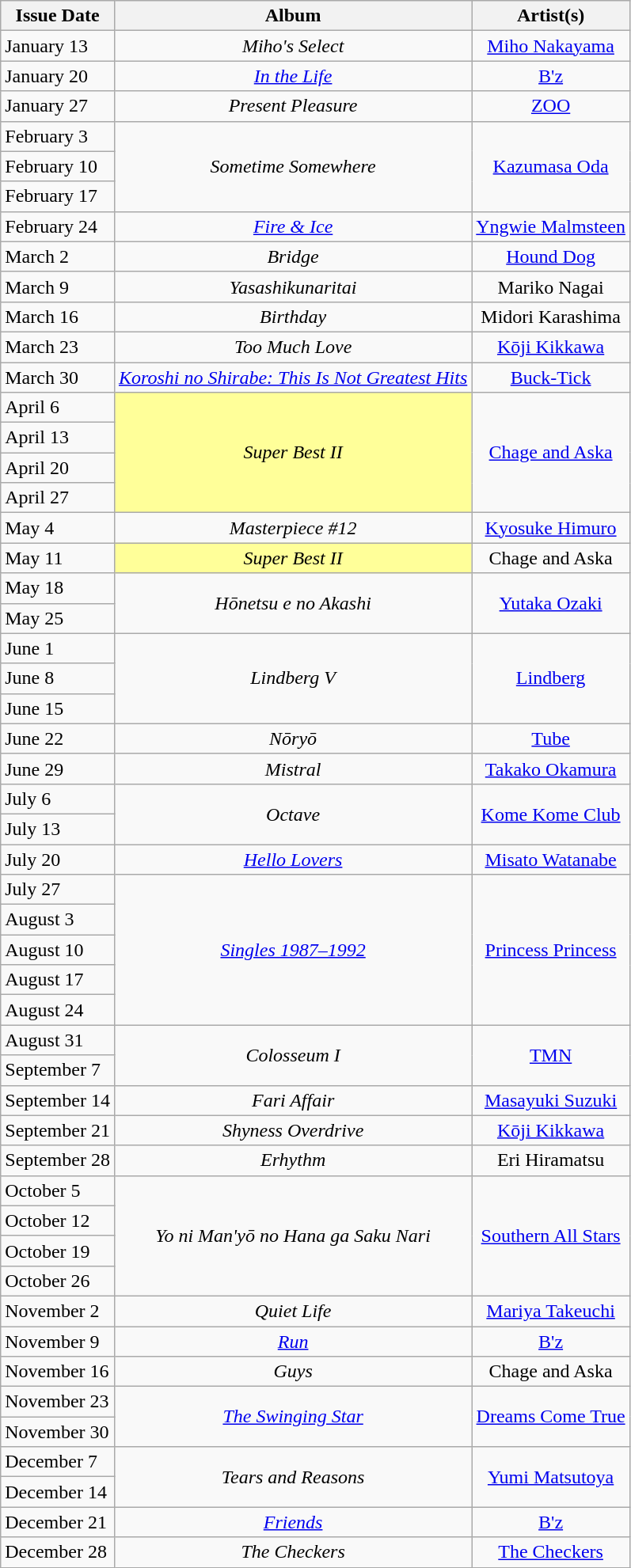<table class="wikitable">
<tr>
<th style="text-align: center;">Issue Date</th>
<th style="text-align: center;">Album</th>
<th style="text-align: center;">Artist(s)</th>
</tr>
<tr>
<td>January 13</td>
<td style="text-align: center;"><em>Miho's Select</em></td>
<td style="text-align: center;"><a href='#'>Miho Nakayama</a></td>
</tr>
<tr>
<td>January 20</td>
<td style="text-align: center;"><em><a href='#'>In the Life</a></em></td>
<td style="text-align: center;"><a href='#'>B'z</a></td>
</tr>
<tr>
<td>January 27</td>
<td style="text-align: center;"><em>Present Pleasure</em></td>
<td style="text-align: center;"><a href='#'>ZOO</a></td>
</tr>
<tr>
<td>February 3</td>
<td style="text-align: center;" rowspan="3"><em>Sometime Somewhere</em></td>
<td style="text-align: center;" rowspan="3"><a href='#'>Kazumasa Oda</a></td>
</tr>
<tr>
<td>February 10</td>
</tr>
<tr>
<td>February 17</td>
</tr>
<tr>
<td>February 24</td>
<td style="text-align: center;"><em><a href='#'>Fire & Ice</a></em></td>
<td style="text-align: center;"><a href='#'>Yngwie Malmsteen</a></td>
</tr>
<tr>
<td>March 2</td>
<td style="text-align: center;"><em>Bridge</em></td>
<td style="text-align: center;"><a href='#'>Hound Dog</a></td>
</tr>
<tr>
<td>March 9</td>
<td style="text-align: center;"><em>Yasashikunaritai</em></td>
<td style="text-align: center;">Mariko Nagai</td>
</tr>
<tr>
<td>March 16</td>
<td style="text-align: center;"><em>Birthday</em></td>
<td style="text-align: center;">Midori Karashima</td>
</tr>
<tr>
<td>March 23</td>
<td style="text-align: center;"><em>Too Much Love</em></td>
<td style="text-align: center;"><a href='#'>Kōji Kikkawa</a></td>
</tr>
<tr>
<td>March 30</td>
<td style="text-align: center;"><em><a href='#'>Koroshi no Shirabe: This Is Not Greatest Hits</a></em></td>
<td style="text-align: center;"><a href='#'>Buck-Tick</a></td>
</tr>
<tr>
<td>April 6</td>
<td bgcolor=#FFFF99 style="text-align: center;" rowspan="4"><em>Super Best II</em> </td>
<td style="text-align: center;" rowspan="4"><a href='#'>Chage and Aska</a></td>
</tr>
<tr>
<td>April 13</td>
</tr>
<tr>
<td>April 20</td>
</tr>
<tr>
<td>April 27</td>
</tr>
<tr>
<td>May 4</td>
<td style="text-align: center;"><em>Masterpiece #12</em></td>
<td style="text-align: center;"><a href='#'>Kyosuke Himuro</a></td>
</tr>
<tr>
<td>May 11</td>
<td bgcolor=#FFFF99 style="text-align: center;"><em>Super Best II</em> </td>
<td style="text-align: center;">Chage and Aska</td>
</tr>
<tr>
<td>May 18</td>
<td style="text-align: center;" rowspan="2"><em>Hōnetsu e no Akashi</em></td>
<td style="text-align: center;" rowspan="2"><a href='#'>Yutaka Ozaki</a></td>
</tr>
<tr>
<td>May 25</td>
</tr>
<tr>
<td>June 1</td>
<td style="text-align: center;" rowspan="3"><em>Lindberg V</em></td>
<td style="text-align: center;" rowspan="3"><a href='#'>Lindberg</a></td>
</tr>
<tr>
<td>June 8</td>
</tr>
<tr>
<td>June 15</td>
</tr>
<tr>
<td>June 22</td>
<td style="text-align: center;"><em>Nōryō</em></td>
<td style="text-align: center;"><a href='#'>Tube</a></td>
</tr>
<tr>
<td>June 29</td>
<td style="text-align: center;"><em>Mistral</em></td>
<td style="text-align: center;"><a href='#'>Takako Okamura</a></td>
</tr>
<tr>
<td>July 6</td>
<td style="text-align: center;" rowspan="2"><em>Octave</em></td>
<td style="text-align: center;" rowspan="2"><a href='#'>Kome Kome Club</a></td>
</tr>
<tr>
<td>July 13</td>
</tr>
<tr>
<td>July 20</td>
<td style="text-align: center;"><em><a href='#'>Hello Lovers</a></em></td>
<td style="text-align: center;"><a href='#'>Misato Watanabe</a></td>
</tr>
<tr>
<td>July 27</td>
<td style="text-align: center;" rowspan="5"><em><a href='#'>Singles 1987–1992</a></em></td>
<td style="text-align: center;" rowspan="5"><a href='#'>Princess Princess</a></td>
</tr>
<tr>
<td>August 3</td>
</tr>
<tr>
<td>August 10</td>
</tr>
<tr>
<td>August 17</td>
</tr>
<tr>
<td>August 24</td>
</tr>
<tr>
<td>August 31</td>
<td style="text-align: center;" rowspan="2"><em>Colosseum I</em></td>
<td style="text-align: center;" rowspan="2"><a href='#'>TMN</a></td>
</tr>
<tr>
<td>September 7</td>
</tr>
<tr>
<td>September 14</td>
<td style="text-align: center;"><em>Fari Affair</em></td>
<td style="text-align: center;"><a href='#'>Masayuki Suzuki</a></td>
</tr>
<tr>
<td>September 21</td>
<td style="text-align: center;"><em>Shyness Overdrive</em></td>
<td style="text-align: center;"><a href='#'>Kōji Kikkawa</a></td>
</tr>
<tr>
<td>September 28</td>
<td style="text-align: center;"><em>Erhythm</em></td>
<td style="text-align: center;">Eri Hiramatsu</td>
</tr>
<tr>
<td>October 5</td>
<td style="text-align: center;" rowspan="4"><em>Yo ni Man'yō no Hana ga Saku Nari</em></td>
<td style="text-align: center;" rowspan="4"><a href='#'>Southern All Stars</a></td>
</tr>
<tr>
<td>October 12</td>
</tr>
<tr>
<td>October 19</td>
</tr>
<tr>
<td>October 26</td>
</tr>
<tr>
<td>November 2</td>
<td style="text-align: center;"><em>Quiet Life</em></td>
<td style="text-align: center;"><a href='#'>Mariya Takeuchi</a></td>
</tr>
<tr>
<td>November 9</td>
<td style="text-align: center;"><em><a href='#'>Run</a></em></td>
<td style="text-align: center;"><a href='#'>B'z</a></td>
</tr>
<tr>
<td>November 16</td>
<td style="text-align: center;"><em>Guys</em></td>
<td style="text-align: center;">Chage and Aska</td>
</tr>
<tr>
<td>November 23</td>
<td style="text-align: center;" rowspan="2"><em><a href='#'>The Swinging Star</a></em></td>
<td style="text-align: center;" rowspan="2"><a href='#'>Dreams Come True</a></td>
</tr>
<tr>
<td>November 30</td>
</tr>
<tr>
<td>December 7</td>
<td style="text-align: center;" rowspan="2"><em>Tears and Reasons</em></td>
<td style="text-align: center;" rowspan="2"><a href='#'>Yumi Matsutoya</a></td>
</tr>
<tr>
<td>December 14</td>
</tr>
<tr>
<td>December 21</td>
<td style="text-align: center;"><em><a href='#'>Friends</a></em></td>
<td style="text-align: center;"><a href='#'>B'z</a></td>
</tr>
<tr>
<td>December 28</td>
<td style="text-align: center;"><em>The Checkers</em></td>
<td style="text-align: center;"><a href='#'>The Checkers</a></td>
</tr>
</table>
